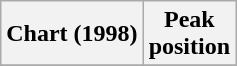<table class="wikitable plainrowheaders">
<tr>
<th scope="col">Chart (1998)</th>
<th scope="col">Peak<br>position</th>
</tr>
<tr>
</tr>
</table>
